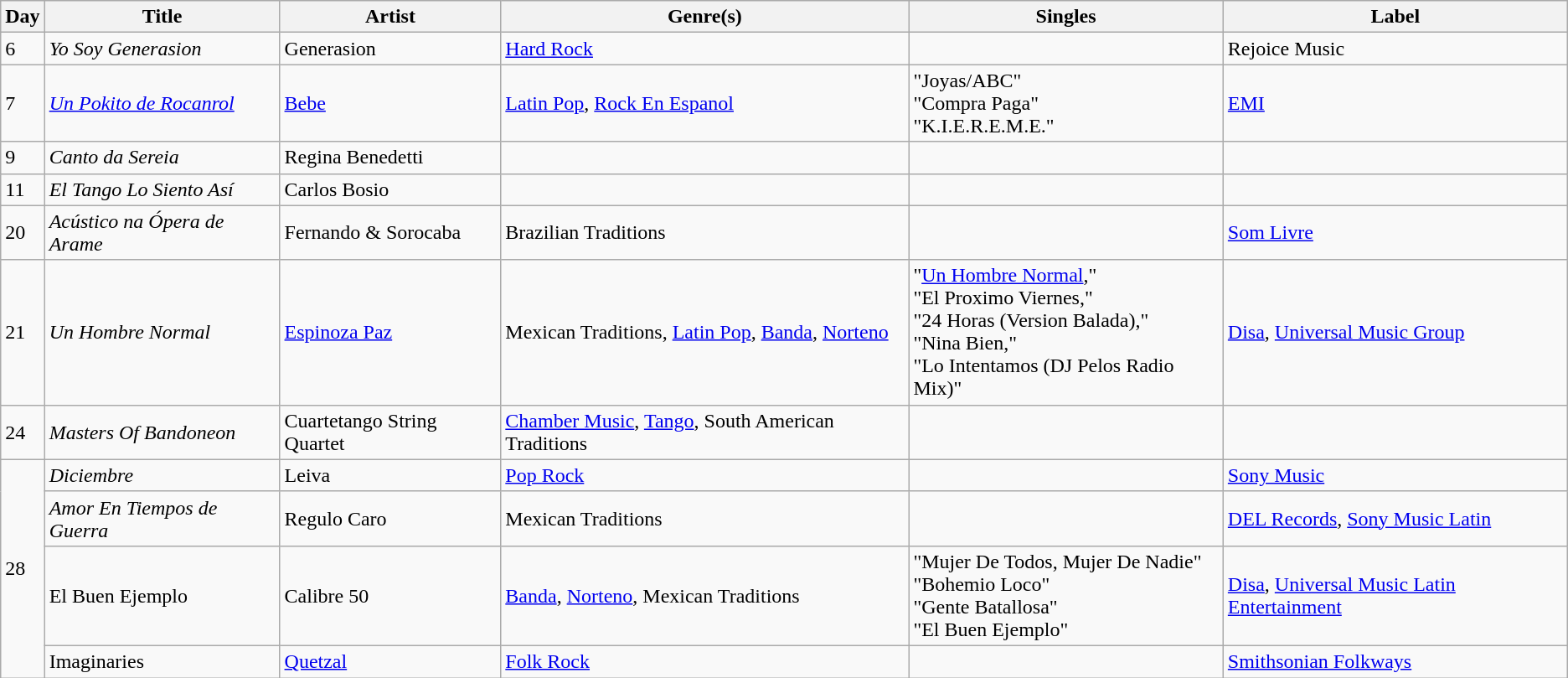<table class="wikitable sortable" style="text-align: left;">
<tr>
<th>Day</th>
<th>Title</th>
<th>Artist</th>
<th>Genre(s)</th>
<th>Singles</th>
<th>Label</th>
</tr>
<tr>
<td rowspan="1">6</td>
<td><em>Yo Soy Generasion</em></td>
<td>Generasion</td>
<td><a href='#'>Hard Rock</a></td>
<td></td>
<td>Rejoice Music</td>
</tr>
<tr>
<td rowspan="1">7</td>
<td><em><a href='#'>Un Pokito de Rocanrol</a></em></td>
<td><a href='#'>Bebe</a></td>
<td><a href='#'>Latin Pop</a>, <a href='#'>Rock En Espanol</a></td>
<td>"Joyas/ABC"<br>"Compra Paga"<br>"K.I.E.R.E.M.E."</td>
<td><a href='#'>EMI</a></td>
</tr>
<tr>
<td rowspan="1">9</td>
<td><em>Canto da Sereia</em></td>
<td>Regina Benedetti</td>
<td></td>
<td></td>
<td></td>
</tr>
<tr>
<td rowspan="1">11</td>
<td><em>El Tango Lo Siento Así</em></td>
<td>Carlos Bosio</td>
<td></td>
<td></td>
<td></td>
</tr>
<tr>
<td rowspan="1">20</td>
<td><em>Acústico na Ópera de Arame</em></td>
<td>Fernando & Sorocaba</td>
<td>Brazilian Traditions</td>
<td></td>
<td><a href='#'>Som Livre</a></td>
</tr>
<tr>
<td rowspan="1">21</td>
<td><em>Un Hombre Normal</em></td>
<td><a href='#'>Espinoza Paz</a></td>
<td>Mexican Traditions, <a href='#'>Latin Pop</a>, <a href='#'>Banda</a>, <a href='#'>Norteno</a></td>
<td>"<a href='#'>Un Hombre Normal</a>,"<br>"El Proximo Viernes,"<br>"24 Horas (Version Balada),"<br>"Nina Bien,"<br>"Lo Intentamos (DJ Pelos Radio Mix)"</td>
<td><a href='#'>Disa</a>, <a href='#'>Universal Music Group</a></td>
</tr>
<tr>
<td rowspan="1">24</td>
<td><em>Masters Of Bandoneon</em></td>
<td>Cuartetango String Quartet</td>
<td><a href='#'>Chamber Music</a>, <a href='#'>Tango</a>, South American Traditions</td>
<td></td>
<td></td>
</tr>
<tr>
<td rowspan="4">28</td>
<td><em>Diciembre</em></td>
<td>Leiva</td>
<td><a href='#'>Pop Rock</a></td>
<td></td>
<td><a href='#'>Sony Music</a></td>
</tr>
<tr>
<td><em>Amor En Tiempos de Guerra</em></td>
<td>Regulo Caro</td>
<td>Mexican Traditions</td>
<td></td>
<td><a href='#'>DEL Records</a>, <a href='#'>Sony Music Latin</a></td>
</tr>
<tr>
<td>El Buen Ejemplo</td>
<td>Calibre 50</td>
<td><a href='#'>Banda</a>, <a href='#'>Norteno</a>, Mexican Traditions</td>
<td>"Mujer De Todos, Mujer De Nadie"<br>"Bohemio Loco"<br>"Gente Batallosa"<br>"El Buen Ejemplo"</td>
<td><a href='#'>Disa</a>, <a href='#'>Universal Music Latin Entertainment</a></td>
</tr>
<tr>
<td>Imaginaries</td>
<td><a href='#'>Quetzal</a></td>
<td><a href='#'>Folk Rock</a></td>
<td></td>
<td><a href='#'>Smithsonian Folkways</a></td>
</tr>
</table>
